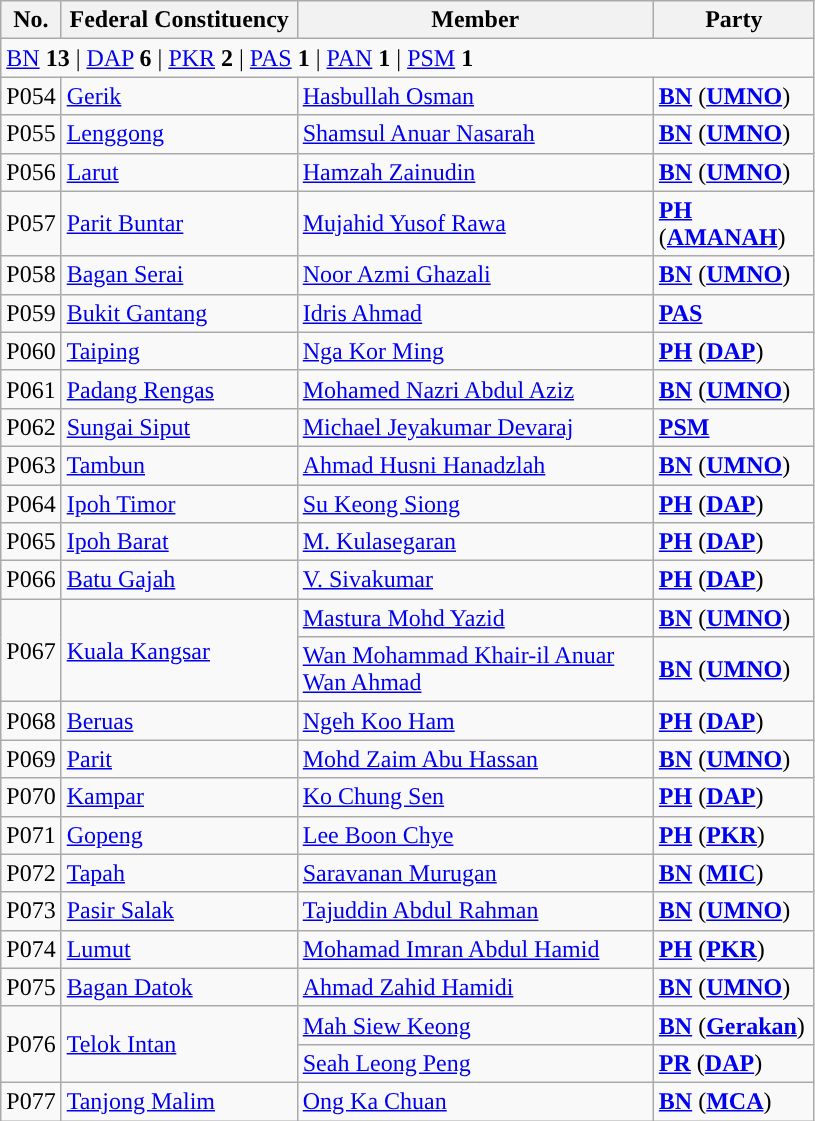<table class ="wikitable sortable">
<tr>
<th style="width:30px;">No.</th>
<th style="width:150px;">Federal Constituency</th>
<th style="width:230px;">Member</th>
<th style="width:100px;">Party</th>
</tr>
<tr>
<td colspan="4"><a href='#'>BN</a> <strong>13</strong> | <a href='#'>DAP</a> <strong>6</strong> | <a href='#'>PKR</a> <strong>2</strong> | <a href='#'>PAS</a> <strong>1</strong> | <a href='#'>PAN</a> <strong>1</strong> | <a href='#'>PSM</a> <strong>1</strong></td>
</tr>
<tr>
<td>P054</td>
<td><a href='#'>Gerik</a></td>
<td><a href='#'>Hasbullah Osman</a></td>
<td><strong><a href='#'>BN</a></strong> (<strong><a href='#'>UMNO</a></strong>)</td>
</tr>
<tr>
<td>P055</td>
<td><a href='#'>Lenggong</a></td>
<td><a href='#'>Shamsul Anuar Nasarah</a></td>
<td><strong><a href='#'>BN</a></strong> (<strong><a href='#'>UMNO</a></strong>)</td>
</tr>
<tr>
<td>P056</td>
<td><a href='#'>Larut</a></td>
<td><a href='#'>Hamzah Zainudin</a></td>
<td><strong><a href='#'>BN</a></strong> (<strong><a href='#'>UMNO</a></strong>)</td>
</tr>
<tr>
<td>P057</td>
<td><a href='#'>Parit Buntar</a></td>
<td><a href='#'>Mujahid Yusof Rawa</a></td>
<td><strong><a href='#'>PH</a></strong> (<strong><a href='#'>AMANAH</a></strong>)</td>
</tr>
<tr>
<td>P058</td>
<td><a href='#'>Bagan Serai</a></td>
<td><a href='#'>Noor Azmi Ghazali</a></td>
<td><strong><a href='#'>BN</a></strong> (<strong><a href='#'>UMNO</a></strong>)</td>
</tr>
<tr>
<td>P059</td>
<td><a href='#'>Bukit Gantang</a></td>
<td><a href='#'>Idris Ahmad</a></td>
<td><strong><a href='#'>PAS</a></strong></td>
</tr>
<tr>
<td>P060</td>
<td><a href='#'>Taiping</a></td>
<td><a href='#'>Nga Kor Ming</a></td>
<td><strong><a href='#'>PH</a></strong> (<strong><a href='#'>DAP</a></strong>)</td>
</tr>
<tr>
<td>P061</td>
<td><a href='#'>Padang Rengas</a></td>
<td><a href='#'>Mohamed Nazri Abdul Aziz</a></td>
<td><strong><a href='#'>BN</a></strong> (<strong><a href='#'>UMNO</a></strong>)</td>
</tr>
<tr>
<td>P062</td>
<td><a href='#'>Sungai Siput</a></td>
<td><a href='#'>Michael Jeyakumar Devaraj</a></td>
<td><strong><a href='#'>PSM</a></strong></td>
</tr>
<tr>
<td>P063</td>
<td><a href='#'>Tambun</a></td>
<td><a href='#'>Ahmad Husni Hanadzlah</a></td>
<td><strong><a href='#'>BN</a></strong> (<strong><a href='#'>UMNO</a></strong>)</td>
</tr>
<tr>
<td>P064</td>
<td><a href='#'>Ipoh Timor</a></td>
<td><a href='#'>Su Keong Siong</a></td>
<td><strong><a href='#'>PH</a></strong> (<strong><a href='#'>DAP</a></strong>)</td>
</tr>
<tr>
<td>P065</td>
<td><a href='#'>Ipoh Barat</a></td>
<td><a href='#'>M. Kulasegaran</a></td>
<td><strong><a href='#'>PH</a></strong> (<strong><a href='#'>DAP</a></strong>)</td>
</tr>
<tr>
<td>P066</td>
<td><a href='#'>Batu Gajah</a></td>
<td><a href='#'>V. Sivakumar</a></td>
<td><strong><a href='#'>PH</a></strong> (<strong><a href='#'>DAP</a></strong>)</td>
</tr>
<tr>
<td rowspan=2>P067</td>
<td rowspan=2><a href='#'>Kuala Kangsar</a></td>
<td><a href='#'>Mastura Mohd Yazid</a>  </td>
<td><strong><a href='#'>BN</a></strong> (<strong><a href='#'>UMNO</a></strong>)</td>
</tr>
<tr>
<td><a href='#'>Wan Mohammad Khair-il Anuar Wan Ahmad</a> </td>
<td><strong><a href='#'>BN</a></strong> (<strong><a href='#'>UMNO</a></strong>)</td>
</tr>
<tr>
<td>P068</td>
<td><a href='#'>Beruas</a></td>
<td><a href='#'>Ngeh Koo Ham</a></td>
<td><strong><a href='#'>PH</a></strong> (<strong><a href='#'>DAP</a></strong>)</td>
</tr>
<tr>
<td>P069</td>
<td><a href='#'>Parit</a></td>
<td><a href='#'>Mohd Zaim Abu Hassan</a></td>
<td><strong><a href='#'>BN</a></strong> (<strong><a href='#'>UMNO</a></strong>)</td>
</tr>
<tr>
<td>P070</td>
<td><a href='#'>Kampar</a></td>
<td><a href='#'>Ko Chung Sen</a></td>
<td><strong><a href='#'>PH</a></strong> (<strong><a href='#'>DAP</a></strong>)</td>
</tr>
<tr>
<td>P071</td>
<td><a href='#'>Gopeng</a></td>
<td><a href='#'>Lee Boon Chye</a></td>
<td><strong><a href='#'>PH</a></strong> (<strong><a href='#'>PKR</a></strong>)</td>
</tr>
<tr>
<td>P072</td>
<td><a href='#'>Tapah</a></td>
<td><a href='#'>Saravanan Murugan</a></td>
<td><strong><a href='#'>BN</a></strong> (<strong><a href='#'>MIC</a></strong>)</td>
</tr>
<tr>
<td>P073</td>
<td><a href='#'>Pasir Salak</a></td>
<td><a href='#'>Tajuddin Abdul Rahman</a></td>
<td><strong><a href='#'>BN</a></strong> (<strong><a href='#'>UMNO</a></strong>)</td>
</tr>
<tr>
<td>P074</td>
<td><a href='#'>Lumut</a></td>
<td><a href='#'>Mohamad Imran Abdul Hamid</a></td>
<td><strong><a href='#'>PH</a></strong> (<strong><a href='#'>PKR</a></strong>)</td>
</tr>
<tr>
<td>P075</td>
<td><a href='#'>Bagan Datok</a></td>
<td><a href='#'>Ahmad Zahid Hamidi</a></td>
<td><strong><a href='#'>BN</a></strong> (<strong><a href='#'>UMNO</a></strong>)</td>
</tr>
<tr>
<td rowspan=2>P076</td>
<td rowspan=2><a href='#'>Telok Intan</a></td>
<td><a href='#'>Mah Siew Keong</a> </td>
<td><strong><a href='#'>BN</a></strong> (<strong><a href='#'>Gerakan</a></strong>)</td>
</tr>
<tr>
<td><a href='#'>Seah Leong Peng</a> </td>
<td><strong><a href='#'>PR</a></strong> (<strong><a href='#'>DAP</a></strong>)</td>
</tr>
<tr>
<td>P077</td>
<td><a href='#'>Tanjong Malim</a></td>
<td><a href='#'>Ong Ka Chuan</a></td>
<td><strong><a href='#'>BN</a></strong> (<strong><a href='#'>MCA</a></strong>)</td>
</tr>
</table>
